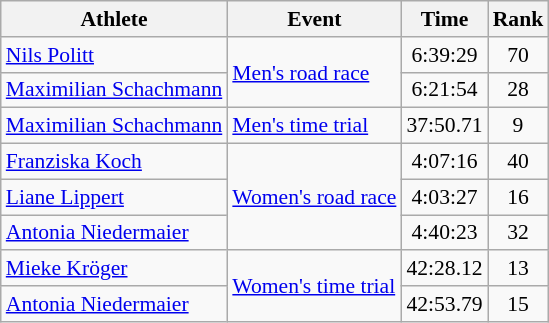<table class=wikitable style=font-size:90%;text-align:center>
<tr>
<th>Athlete</th>
<th>Event</th>
<th>Time</th>
<th>Rank</th>
</tr>
<tr>
<td align=left><a href='#'>Nils Politt</a></td>
<td align=left rowspan=2><a href='#'>Men's road race</a></td>
<td>6:39:29</td>
<td>70</td>
</tr>
<tr>
<td align=left><a href='#'>Maximilian Schachmann</a></td>
<td>6:21:54</td>
<td>28</td>
</tr>
<tr>
<td align=left><a href='#'>Maximilian Schachmann</a></td>
<td align=left><a href='#'>Men's time trial</a></td>
<td>37:50.71</td>
<td>9</td>
</tr>
<tr>
<td align=left><a href='#'>Franziska Koch</a></td>
<td align=left rowspan=3><a href='#'>Women's road race</a></td>
<td>4:07:16</td>
<td>40</td>
</tr>
<tr>
<td align=left><a href='#'>Liane Lippert</a></td>
<td>4:03:27</td>
<td>16</td>
</tr>
<tr>
<td align=left><a href='#'>Antonia Niedermaier</a></td>
<td>4:40:23</td>
<td>32</td>
</tr>
<tr>
<td align=left><a href='#'>Mieke Kröger</a></td>
<td align=left rowspan=2><a href='#'>Women's time trial</a></td>
<td>42:28.12</td>
<td>13</td>
</tr>
<tr>
<td align=left><a href='#'>Antonia Niedermaier</a></td>
<td>42:53.79</td>
<td>15</td>
</tr>
</table>
